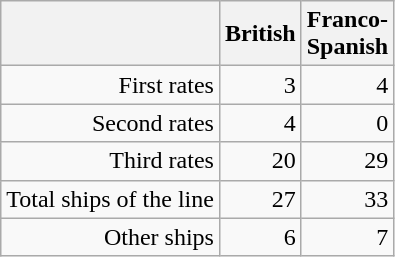<table class="wikitable floatright" style="text-align:right;">
<tr>
<th></th>
<th>British</th>
<th>Franco-<br>Spanish</th>
</tr>
<tr>
<td>First rates</td>
<td>3</td>
<td>4</td>
</tr>
<tr>
<td>Second rates</td>
<td>4</td>
<td>0</td>
</tr>
<tr>
<td>Third rates</td>
<td>20</td>
<td>29</td>
</tr>
<tr>
<td>Total ships of the line</td>
<td>27</td>
<td>33</td>
</tr>
<tr>
<td>Other ships</td>
<td>6</td>
<td>7</td>
</tr>
</table>
